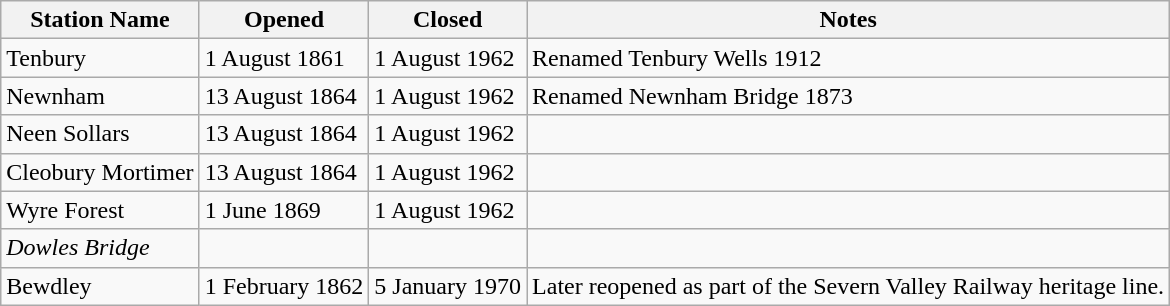<table class="wikitable">
<tr>
<th>Station Name</th>
<th>Opened</th>
<th>Closed</th>
<th>Notes</th>
</tr>
<tr>
<td>Tenbury</td>
<td>1 August 1861</td>
<td>1 August 1962</td>
<td>Renamed Tenbury Wells 1912</td>
</tr>
<tr>
<td>Newnham</td>
<td>13 August 1864</td>
<td>1 August 1962</td>
<td>Renamed Newnham Bridge 1873</td>
</tr>
<tr>
<td>Neen Sollars</td>
<td>13 August 1864</td>
<td>1 August 1962</td>
<td></td>
</tr>
<tr>
<td>Cleobury Mortimer</td>
<td>13 August 1864</td>
<td>1 August 1962</td>
<td></td>
</tr>
<tr>
<td>Wyre Forest</td>
<td>1 June 1869</td>
<td>1 August 1962</td>
<td></td>
</tr>
<tr>
<td><em>Dowles Bridge</em></td>
<td></td>
<td></td>
<td></td>
</tr>
<tr>
<td>Bewdley</td>
<td>1 February 1862</td>
<td>5 January 1970</td>
<td>Later reopened as part of the Severn Valley Railway heritage line.</td>
</tr>
</table>
